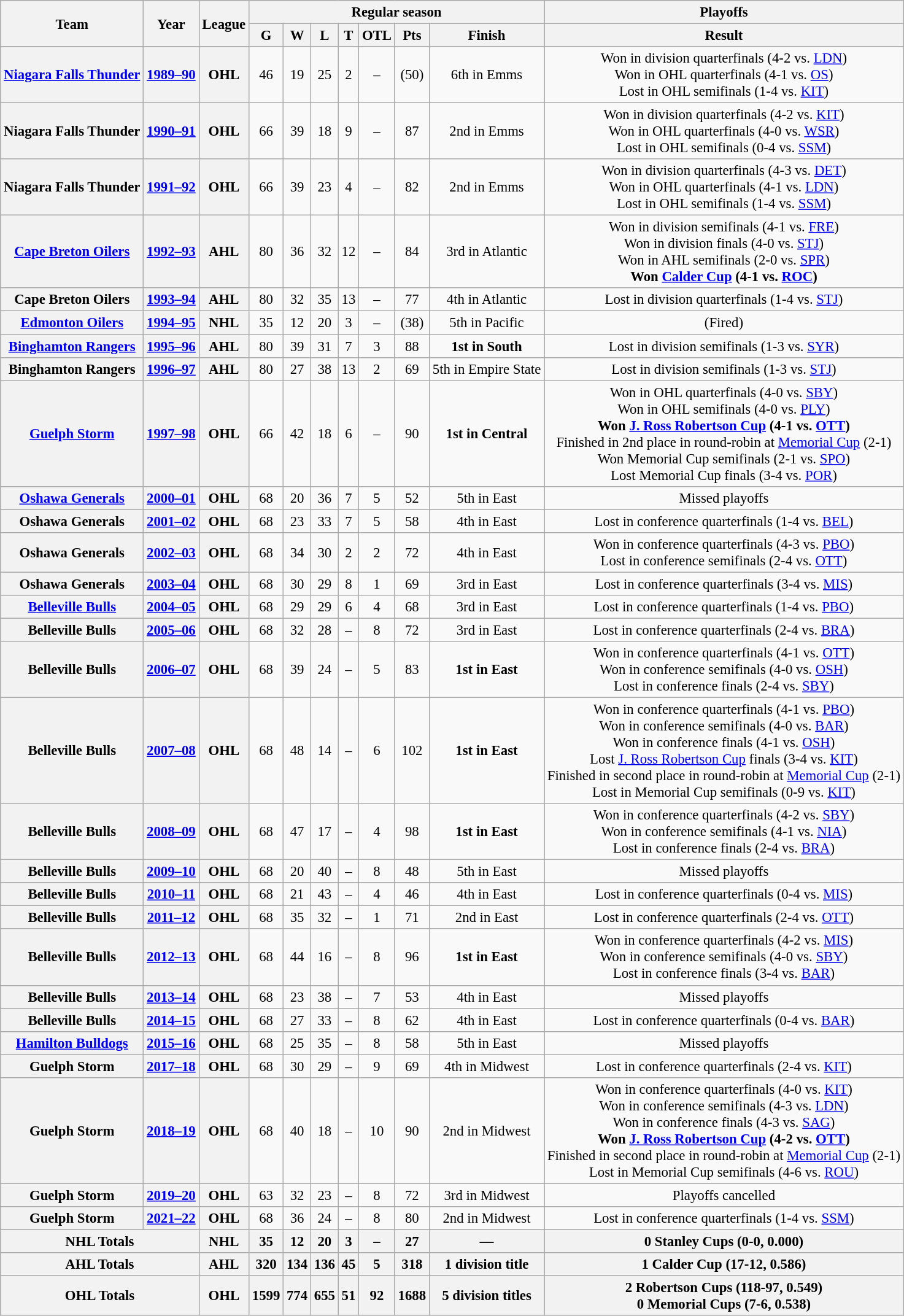<table class="wikitable" style="font-size: 95%; text-align:center;">
<tr>
<th rowspan="2">Team</th>
<th rowspan="2">Year</th>
<th rowspan="2">League</th>
<th colspan="7">Regular season</th>
<th>Playoffs</th>
</tr>
<tr>
<th>G</th>
<th>W</th>
<th>L</th>
<th>T</th>
<th>OTL</th>
<th>Pts</th>
<th>Finish</th>
<th>Result</th>
</tr>
<tr>
<th><a href='#'>Niagara Falls Thunder</a></th>
<th><a href='#'>1989–90</a></th>
<th>OHL</th>
<td>46</td>
<td>19</td>
<td>25</td>
<td>2</td>
<td>–</td>
<td>(50)</td>
<td>6th in Emms</td>
<td>Won in division quarterfinals (4-2 vs. <a href='#'>LDN</a>) <br> Won in OHL quarterfinals (4-1 vs. <a href='#'>OS</a>) <br> Lost in OHL semifinals (1-4 vs. <a href='#'>KIT</a>)</td>
</tr>
<tr>
<th>Niagara Falls Thunder</th>
<th><a href='#'>1990–91</a></th>
<th>OHL</th>
<td>66</td>
<td>39</td>
<td>18</td>
<td>9</td>
<td>–</td>
<td>87</td>
<td>2nd in Emms</td>
<td>Won in division quarterfinals (4-2 vs. <a href='#'>KIT</a>) <br> Won in OHL quarterfinals (4-0 vs. <a href='#'>WSR</a>) <br> Lost in OHL semifinals (0-4 vs. <a href='#'>SSM</a>)</td>
</tr>
<tr>
<th>Niagara Falls Thunder</th>
<th><a href='#'>1991–92</a></th>
<th>OHL</th>
<td>66</td>
<td>39</td>
<td>23</td>
<td>4</td>
<td>–</td>
<td>82</td>
<td>2nd in Emms</td>
<td>Won in division quarterfinals (4-3 vs. <a href='#'>DET</a>) <br> Won in OHL quarterfinals (4-1 vs. <a href='#'>LDN</a>) <br> Lost in OHL semifinals (1-4 vs. <a href='#'>SSM</a>)</td>
</tr>
<tr>
<th><a href='#'>Cape Breton Oilers</a></th>
<th><a href='#'>1992–93</a></th>
<th>AHL</th>
<td>80</td>
<td>36</td>
<td>32</td>
<td>12</td>
<td>–</td>
<td>84</td>
<td>3rd in Atlantic</td>
<td>Won in division semifinals (4-1 vs. <a href='#'>FRE</a>) <br> Won in division finals (4-0 vs. <a href='#'>STJ</a>) <br> Won in AHL semifinals (2-0 vs. <a href='#'>SPR</a>) <br> <strong>Won <a href='#'>Calder Cup</a> (4-1 vs. <a href='#'>ROC</a>)</strong></td>
</tr>
<tr>
<th>Cape Breton Oilers</th>
<th><a href='#'>1993–94</a></th>
<th>AHL</th>
<td>80</td>
<td>32</td>
<td>35</td>
<td>13</td>
<td>–</td>
<td>77</td>
<td>4th in Atlantic</td>
<td>Lost in division quarterfinals (1-4 vs. <a href='#'>STJ</a>)</td>
</tr>
<tr>
<th><a href='#'>Edmonton Oilers</a></th>
<th><a href='#'>1994–95</a></th>
<th>NHL</th>
<td>35</td>
<td>12</td>
<td>20</td>
<td>3</td>
<td>–</td>
<td>(38)</td>
<td>5th in Pacific</td>
<td>(Fired)</td>
</tr>
<tr>
<th><a href='#'>Binghamton Rangers</a></th>
<th><a href='#'>1995–96</a></th>
<th>AHL</th>
<td>80</td>
<td>39</td>
<td>31</td>
<td>7</td>
<td>3</td>
<td>88</td>
<td><strong>1st in South</strong></td>
<td>Lost in division semifinals (1-3 vs. <a href='#'>SYR</a>)</td>
</tr>
<tr>
<th>Binghamton Rangers</th>
<th><a href='#'>1996–97</a></th>
<th>AHL</th>
<td>80</td>
<td>27</td>
<td>38</td>
<td>13</td>
<td>2</td>
<td>69</td>
<td>5th in Empire State</td>
<td>Lost in division semifinals (1-3 vs. <a href='#'>STJ</a>)</td>
</tr>
<tr>
<th><a href='#'>Guelph Storm</a></th>
<th><a href='#'>1997–98</a></th>
<th>OHL</th>
<td>66</td>
<td>42</td>
<td>18</td>
<td>6</td>
<td>–</td>
<td>90</td>
<td><strong>1st in Central</strong></td>
<td>Won in OHL quarterfinals (4-0 vs. <a href='#'>SBY</a>) <br> Won in OHL semifinals (4-0 vs. <a href='#'>PLY</a>) <br> <strong>Won <a href='#'>J. Ross Robertson Cup</a> (4-1 vs. <a href='#'>OTT</a>)</strong> <br> Finished in 2nd place in round-robin at <a href='#'>Memorial Cup</a> (2-1) <br> Won Memorial Cup semifinals (2-1 vs. <a href='#'>SPO</a>) <br> Lost Memorial Cup finals (3-4 vs. <a href='#'>POR</a>)</td>
</tr>
<tr>
<th><a href='#'>Oshawa Generals</a></th>
<th><a href='#'>2000–01</a></th>
<th>OHL</th>
<td>68</td>
<td>20</td>
<td>36</td>
<td>7</td>
<td>5</td>
<td>52</td>
<td>5th in East</td>
<td>Missed playoffs</td>
</tr>
<tr>
<th>Oshawa Generals</th>
<th><a href='#'>2001–02</a></th>
<th>OHL</th>
<td>68</td>
<td>23</td>
<td>33</td>
<td>7</td>
<td>5</td>
<td>58</td>
<td>4th in East</td>
<td>Lost in conference quarterfinals (1-4 vs. <a href='#'>BEL</a>)</td>
</tr>
<tr>
<th>Oshawa Generals</th>
<th><a href='#'>2002–03</a></th>
<th>OHL</th>
<td>68</td>
<td>34</td>
<td>30</td>
<td>2</td>
<td>2</td>
<td>72</td>
<td>4th in East</td>
<td>Won in conference quarterfinals (4-3 vs. <a href='#'>PBO</a>) <br> Lost in conference semifinals (2-4 vs. <a href='#'>OTT</a>)</td>
</tr>
<tr>
<th>Oshawa Generals</th>
<th><a href='#'>2003–04</a></th>
<th>OHL</th>
<td>68</td>
<td>30</td>
<td>29</td>
<td>8</td>
<td>1</td>
<td>69</td>
<td>3rd in East</td>
<td>Lost in conference quarterfinals (3-4 vs. <a href='#'>MIS</a>)</td>
</tr>
<tr>
<th><a href='#'>Belleville Bulls</a></th>
<th><a href='#'>2004–05</a></th>
<th>OHL</th>
<td>68</td>
<td>29</td>
<td>29</td>
<td>6</td>
<td>4</td>
<td>68</td>
<td>3rd in East</td>
<td>Lost in conference quarterfinals (1-4 vs. <a href='#'>PBO</a>)</td>
</tr>
<tr>
<th>Belleville Bulls</th>
<th><a href='#'>2005–06</a></th>
<th>OHL</th>
<td>68</td>
<td>32</td>
<td>28</td>
<td>–</td>
<td>8</td>
<td>72</td>
<td>3rd in East</td>
<td>Lost in conference quarterfinals (2-4 vs. <a href='#'>BRA</a>)</td>
</tr>
<tr>
<th>Belleville Bulls</th>
<th><a href='#'>2006–07</a></th>
<th>OHL</th>
<td>68</td>
<td>39</td>
<td>24</td>
<td>–</td>
<td>5</td>
<td>83</td>
<td><strong>1st in East</strong></td>
<td>Won in conference quarterfinals (4-1 vs. <a href='#'>OTT</a>) <br> Won in conference semifinals (4-0 vs. <a href='#'>OSH</a>) <br> Lost in conference finals (2-4 vs. <a href='#'>SBY</a>)</td>
</tr>
<tr>
<th>Belleville Bulls</th>
<th><a href='#'>2007–08</a></th>
<th>OHL</th>
<td>68</td>
<td>48</td>
<td>14</td>
<td>–</td>
<td>6</td>
<td>102</td>
<td><strong>1st in East</strong></td>
<td>Won in conference quarterfinals (4-1 vs. <a href='#'>PBO</a>) <br> Won in conference semifinals (4-0 vs. <a href='#'>BAR</a>) <br> Won in conference finals (4-1 vs. <a href='#'>OSH</a>) <br> Lost <a href='#'>J. Ross Robertson Cup</a> finals (3-4 vs. <a href='#'>KIT</a>) <br> Finished in second place in round-robin at <a href='#'>Memorial Cup</a> (2-1) <br> Lost in Memorial Cup semifinals (0-9 vs. <a href='#'>KIT</a>)</td>
</tr>
<tr>
<th>Belleville Bulls</th>
<th><a href='#'>2008–09</a></th>
<th>OHL</th>
<td>68</td>
<td>47</td>
<td>17</td>
<td>–</td>
<td>4</td>
<td>98</td>
<td><strong>1st in East</strong></td>
<td>Won in conference quarterfinals (4-2 vs. <a href='#'>SBY</a>) <br> Won in conference semifinals (4-1 vs. <a href='#'>NIA</a>) <br> Lost in conference finals (2-4 vs. <a href='#'>BRA</a>)</td>
</tr>
<tr>
<th>Belleville Bulls</th>
<th><a href='#'>2009–10</a></th>
<th>OHL</th>
<td>68</td>
<td>20</td>
<td>40</td>
<td>–</td>
<td>8</td>
<td>48</td>
<td>5th in East</td>
<td>Missed playoffs</td>
</tr>
<tr>
<th>Belleville Bulls</th>
<th><a href='#'>2010–11</a></th>
<th>OHL</th>
<td>68</td>
<td>21</td>
<td>43</td>
<td>–</td>
<td>4</td>
<td>46</td>
<td>4th in East</td>
<td>Lost in conference quarterfinals (0-4 vs. <a href='#'>MIS</a>)</td>
</tr>
<tr>
<th>Belleville Bulls</th>
<th><a href='#'>2011–12</a></th>
<th>OHL</th>
<td>68</td>
<td>35</td>
<td>32</td>
<td>–</td>
<td>1</td>
<td>71</td>
<td>2nd in East</td>
<td>Lost in conference quarterfinals (2-4 vs. <a href='#'>OTT</a>)</td>
</tr>
<tr>
<th>Belleville Bulls</th>
<th><a href='#'>2012–13</a></th>
<th>OHL</th>
<td>68</td>
<td>44</td>
<td>16</td>
<td>–</td>
<td>8</td>
<td>96</td>
<td><strong>1st in East</strong></td>
<td>Won in conference quarterfinals (4-2 vs. <a href='#'>MIS</a>) <br> Won in conference semifinals (4-0 vs. <a href='#'>SBY</a>) <br> Lost in conference finals (3-4 vs. <a href='#'>BAR</a>)</td>
</tr>
<tr>
<th>Belleville Bulls</th>
<th><a href='#'>2013–14</a></th>
<th>OHL</th>
<td>68</td>
<td>23</td>
<td>38</td>
<td>–</td>
<td>7</td>
<td>53</td>
<td>4th in East</td>
<td>Missed playoffs</td>
</tr>
<tr>
<th>Belleville Bulls</th>
<th><a href='#'>2014–15</a></th>
<th>OHL</th>
<td>68</td>
<td>27</td>
<td>33</td>
<td>–</td>
<td>8</td>
<td>62</td>
<td>4th in East</td>
<td>Lost in conference quarterfinals (0-4 vs. <a href='#'>BAR</a>)</td>
</tr>
<tr>
<th><a href='#'>Hamilton Bulldogs</a></th>
<th><a href='#'>2015–16</a></th>
<th>OHL</th>
<td>68</td>
<td>25</td>
<td>35</td>
<td>–</td>
<td>8</td>
<td>58</td>
<td>5th in East</td>
<td>Missed playoffs</td>
</tr>
<tr>
<th>Guelph Storm</th>
<th><a href='#'>2017–18</a></th>
<th>OHL</th>
<td>68</td>
<td>30</td>
<td>29</td>
<td>–</td>
<td>9</td>
<td>69</td>
<td>4th in Midwest</td>
<td>Lost in conference quarterfinals (2-4 vs. <a href='#'>KIT</a>)</td>
</tr>
<tr>
<th>Guelph Storm</th>
<th><a href='#'>2018–19</a></th>
<th>OHL</th>
<td>68</td>
<td>40</td>
<td>18</td>
<td>–</td>
<td>10</td>
<td>90</td>
<td>2nd in Midwest</td>
<td>Won in conference quarterfinals (4-0 vs. <a href='#'>KIT</a>) <br> Won in conference semifinals (4-3 vs. <a href='#'>LDN</a>) <br> Won in conference finals (4-3 vs. <a href='#'>SAG</a>) <br> <strong>Won <a href='#'>J. Ross Robertson Cup</a> (4-2 vs. <a href='#'>OTT</a>) </strong> <br> Finished in second place in round-robin at <a href='#'>Memorial Cup</a> (2-1) <br> Lost in Memorial Cup semifinals (4-6 vs. <a href='#'>ROU</a>)</td>
</tr>
<tr>
<th>Guelph Storm</th>
<th><a href='#'>2019–20</a></th>
<th>OHL</th>
<td>63</td>
<td>32</td>
<td>23</td>
<td>–</td>
<td>8</td>
<td>72</td>
<td>3rd in Midwest</td>
<td>Playoffs cancelled</td>
</tr>
<tr>
<th>Guelph Storm</th>
<th><a href='#'>2021–22</a></th>
<th>OHL</th>
<td>68</td>
<td>36</td>
<td>24</td>
<td>–</td>
<td>8</td>
<td>80</td>
<td>2nd in Midwest</td>
<td>Lost in conference quarterfinals (1-4 vs. <a href='#'>SSM</a>)</td>
</tr>
<tr>
<th colspan="2">NHL Totals</th>
<th>NHL</th>
<th>35</th>
<th>12</th>
<th>20</th>
<th>3</th>
<th>–</th>
<th>27</th>
<th>––</th>
<th>0 Stanley Cups (0-0, 0.000)</th>
</tr>
<tr>
<th colspan="2">AHL Totals</th>
<th>AHL</th>
<th>320</th>
<th>134</th>
<th>136</th>
<th>45</th>
<th>5</th>
<th>318</th>
<th>1 division title</th>
<th>1 Calder Cup (17-12, 0.586)</th>
</tr>
<tr>
<th colspan="2">OHL Totals</th>
<th>OHL</th>
<th>1599</th>
<th>774</th>
<th>655</th>
<th>51</th>
<th>92</th>
<th>1688</th>
<th>5 division titles</th>
<th>2 Robertson Cups (118-97, 0.549) <br> 0 Memorial Cups (7-6, 0.538)</th>
</tr>
</table>
